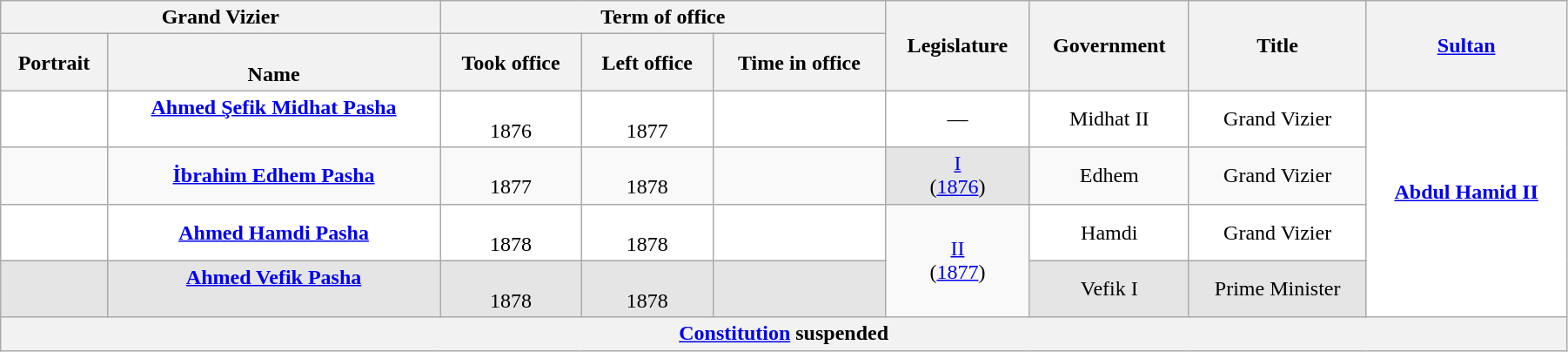<table class="wikitable mw-collapsible" style="text-align:center; width:95%">
<tr>
<th colspan="2">Grand Vizier</th>
<th colspan="3">Term of office</th>
<th rowspan="2">Legislature</th>
<th rowspan="2">Government</th>
<th rowspan="2">Title</th>
<th rowspan="2"><a href='#'>Sultan</a></th>
</tr>
<tr>
<th>Portrait</th>
<th><br>Name<br></th>
<th>Took office</th>
<th>Left office</th>
<th>Time in office</th>
</tr>
<tr bgcolor="#ffffff">
<td></td>
<td><a href='#'><strong>Ahmed Şefik Midhat Pasha</strong></a><br><br></td>
<td><br>1876</td>
<td><br>1877</td>
<td></td>
<td rowspan="2">—</td>
<td>Midhat II</td>
<td>Grand Vizier</td>
<td rowspan="6"><strong><a href='#'>Abdul Hamid II</a></strong><br><br></td>
</tr>
<tr>
<td rowspan="3"></td>
<td rowspan="3"><strong><a href='#'>İbrahim Edhem Pasha</a></strong><br></td>
<td rowspan="3"><br>1877</td>
<td rowspan="3"><br>1878</td>
<td rowspan="3"></td>
<td rowspan="3">Edhem</td>
<td rowspan="3">Grand Vizier</td>
</tr>
<tr bgcolor="#e5e5e5">
<td><a href='#'>I</a><br>(<a href='#'>1876</a>)</td>
</tr>
<tr>
<td rowspan="3"><a href='#'>II</a><br>(<a href='#'>1877</a>)</td>
</tr>
<tr bgcolor="#ffffff">
<td></td>
<td><strong><a href='#'>Ahmed Hamdi Pasha</a></strong><br></td>
<td><br>1878</td>
<td><br>1878</td>
<td></td>
<td>Hamdi</td>
<td>Grand Vizier</td>
</tr>
<tr bgcolor="#e5e5e5">
<td></td>
<td><strong><a href='#'>Ahmed Vefik Pasha</a></strong><br><br></td>
<td><br>1878</td>
<td><br>1878</td>
<td></td>
<td>Vefik I</td>
<td>Prime Minister</td>
</tr>
<tr>
<th colspan="9"><a href='#'>Constitution</a> suspended</th>
</tr>
</table>
